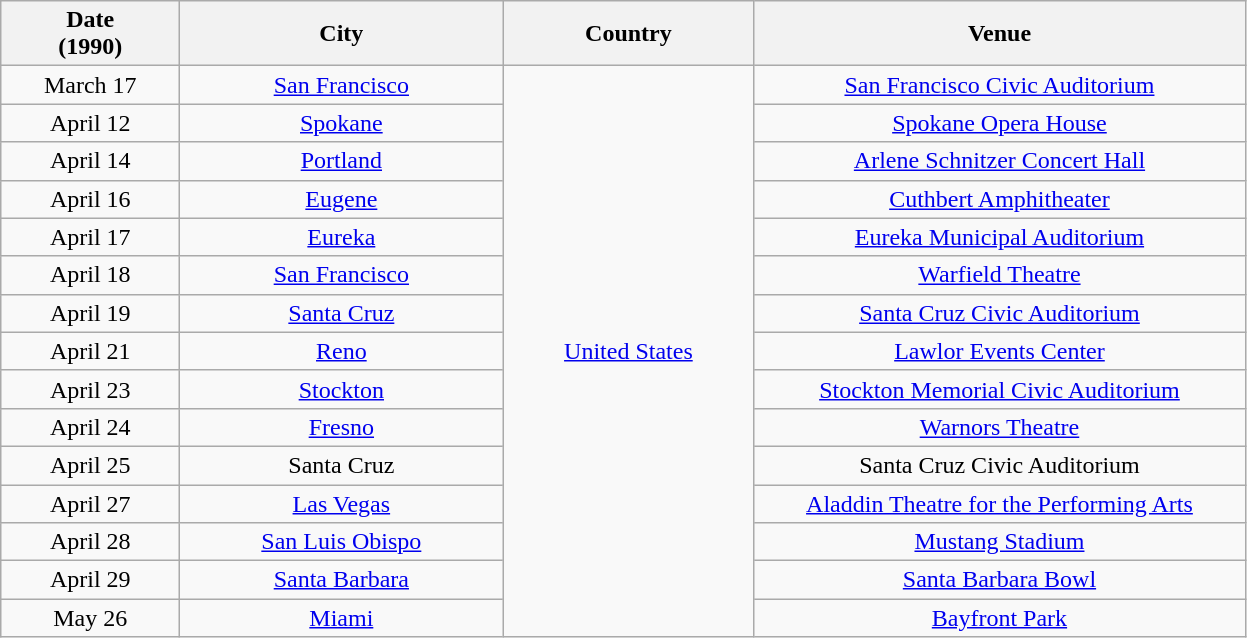<table class="wikitable sortable plainrowheaders" style="text-align:center;">
<tr>
<th scope="col" style="width:7em;">Date<br>(1990)</th>
<th scope="col" style="width:13em;">City</th>
<th scope="col" style="width:10em;">Country</th>
<th scope="col" style="width:20em;">Venue</th>
</tr>
<tr>
<td>March 17</td>
<td><a href='#'>San Francisco</a></td>
<td rowspan="15"><a href='#'>United States</a></td>
<td><a href='#'>San Francisco Civic Auditorium</a></td>
</tr>
<tr>
<td>April 12</td>
<td><a href='#'>Spokane</a></td>
<td><a href='#'>Spokane Opera House</a></td>
</tr>
<tr>
<td>April 14</td>
<td><a href='#'>Portland</a></td>
<td><a href='#'>Arlene Schnitzer Concert Hall</a></td>
</tr>
<tr>
<td>April 16</td>
<td><a href='#'>Eugene</a></td>
<td><a href='#'>Cuthbert Amphitheater</a></td>
</tr>
<tr>
<td>April 17</td>
<td><a href='#'>Eureka</a></td>
<td><a href='#'>Eureka Municipal Auditorium</a></td>
</tr>
<tr>
<td>April 18</td>
<td><a href='#'>San Francisco</a></td>
<td><a href='#'>Warfield Theatre</a></td>
</tr>
<tr>
<td>April 19</td>
<td><a href='#'>Santa Cruz</a></td>
<td><a href='#'>Santa Cruz Civic Auditorium</a></td>
</tr>
<tr>
<td>April 21</td>
<td><a href='#'>Reno</a></td>
<td><a href='#'>Lawlor Events Center</a></td>
</tr>
<tr>
<td>April 23</td>
<td><a href='#'>Stockton</a></td>
<td><a href='#'>Stockton Memorial Civic Auditorium</a></td>
</tr>
<tr>
<td>April 24</td>
<td><a href='#'>Fresno</a></td>
<td><a href='#'>Warnors Theatre</a></td>
</tr>
<tr>
<td>April 25</td>
<td>Santa Cruz</td>
<td>Santa Cruz Civic Auditorium</td>
</tr>
<tr>
<td>April 27</td>
<td><a href='#'>Las Vegas</a></td>
<td><a href='#'>Aladdin Theatre for the Performing Arts</a></td>
</tr>
<tr>
<td>April 28</td>
<td><a href='#'>San Luis Obispo</a></td>
<td><a href='#'>Mustang Stadium</a></td>
</tr>
<tr>
<td>April 29</td>
<td><a href='#'>Santa Barbara</a></td>
<td><a href='#'>Santa Barbara Bowl</a></td>
</tr>
<tr>
<td>May 26</td>
<td><a href='#'>Miami</a></td>
<td><a href='#'>Bayfront Park</a></td>
</tr>
</table>
